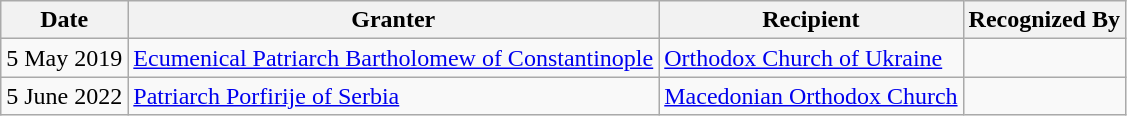<table class="wikitable">
<tr>
<th>Date</th>
<th>Granter</th>
<th>Recipient</th>
<th>Recognized By</th>
</tr>
<tr>
<td>5 May 2019</td>
<td><a href='#'>Ecumenical Patriarch Bartholomew of Constantinople</a></td>
<td><a href='#'>Orthodox Church of Ukraine</a></td>
<td></td>
</tr>
<tr>
<td>5 June 2022</td>
<td><a href='#'>Patriarch Porfirije of Serbia</a></td>
<td><a href='#'>Macedonian Orthodox Church</a></td>
<td></td>
</tr>
</table>
